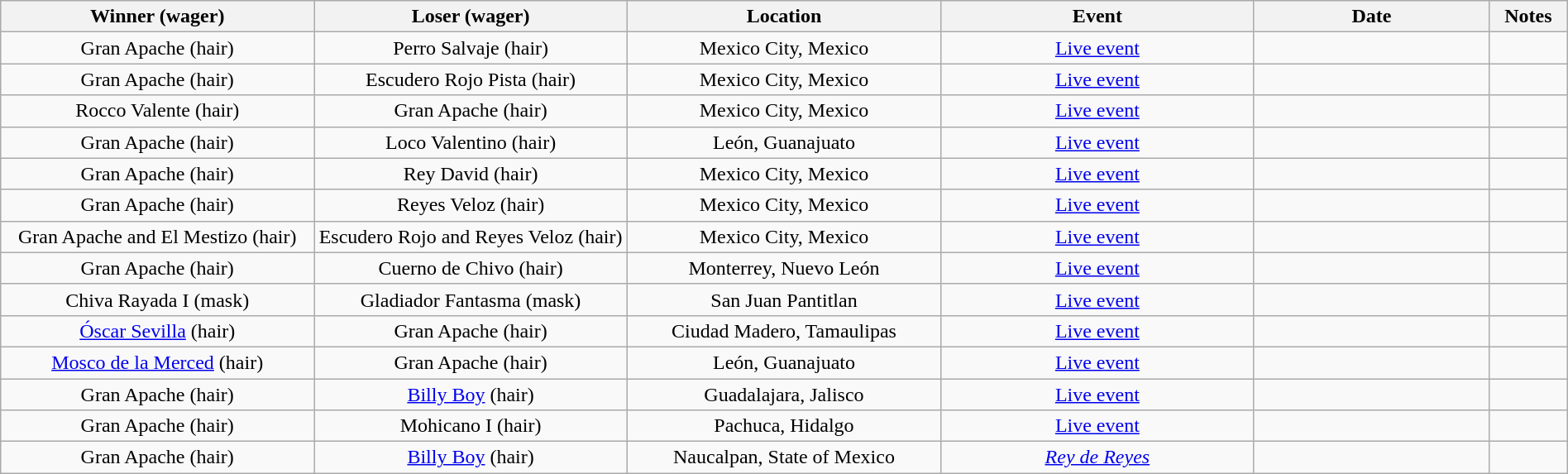<table class="wikitable sortable" width=100%  style="text-align: center">
<tr>
<th width=20% scope="col">Winner (wager)</th>
<th width=20% scope="col">Loser (wager)</th>
<th width=20% scope="col">Location</th>
<th width=20% scope="col">Event</th>
<th width=15% scope="col">Date</th>
<th class="unsortable" width=5% scope="col">Notes</th>
</tr>
<tr>
<td>Gran Apache (hair)</td>
<td>Perro Salvaje (hair)</td>
<td>Mexico City, Mexico</td>
<td><a href='#'>Live event</a></td>
<td></td>
<td></td>
</tr>
<tr>
<td>Gran Apache (hair)</td>
<td>Escudero Rojo Pista (hair)</td>
<td>Mexico City, Mexico</td>
<td><a href='#'>Live event</a></td>
<td></td>
<td></td>
</tr>
<tr>
<td>Rocco Valente (hair)</td>
<td>Gran Apache (hair)</td>
<td>Mexico City, Mexico</td>
<td><a href='#'>Live event</a></td>
<td></td>
<td></td>
</tr>
<tr>
<td>Gran Apache (hair)</td>
<td>Loco Valentino (hair)</td>
<td>León, Guanajuato</td>
<td><a href='#'>Live event</a></td>
<td></td>
<td></td>
</tr>
<tr>
<td>Gran Apache (hair)</td>
<td>Rey David (hair)</td>
<td>Mexico City, Mexico</td>
<td><a href='#'>Live event</a></td>
<td></td>
<td></td>
</tr>
<tr>
<td>Gran Apache (hair)</td>
<td>Reyes Veloz (hair)</td>
<td>Mexico City, Mexico</td>
<td><a href='#'>Live event</a></td>
<td></td>
<td></td>
</tr>
<tr>
<td>Gran Apache and El Mestizo (hair)</td>
<td>Escudero Rojo and Reyes Veloz (hair)</td>
<td>Mexico City, Mexico</td>
<td><a href='#'>Live event</a></td>
<td></td>
<td></td>
</tr>
<tr>
<td>Gran Apache (hair)</td>
<td>Cuerno de Chivo (hair)</td>
<td>Monterrey, Nuevo León</td>
<td><a href='#'>Live event</a></td>
<td></td>
<td></td>
</tr>
<tr>
<td>Chiva Rayada I (mask)</td>
<td>Gladiador Fantasma (mask)</td>
<td>San Juan Pantitlan</td>
<td><a href='#'>Live event</a></td>
<td></td>
<td></td>
</tr>
<tr>
<td><a href='#'>Óscar Sevilla</a> (hair)</td>
<td>Gran Apache (hair)</td>
<td>Ciudad Madero, Tamaulipas</td>
<td><a href='#'>Live event</a></td>
<td></td>
<td></td>
</tr>
<tr>
<td><a href='#'>Mosco de la Merced</a> (hair)</td>
<td>Gran Apache (hair)</td>
<td>León, Guanajuato</td>
<td><a href='#'>Live event</a></td>
<td></td>
<td></td>
</tr>
<tr>
<td>Gran Apache (hair)</td>
<td><a href='#'>Billy Boy</a> (hair)</td>
<td>Guadalajara, Jalisco</td>
<td><a href='#'>Live event</a></td>
<td></td>
<td></td>
</tr>
<tr>
<td>Gran Apache (hair)</td>
<td>Mohicano I (hair)</td>
<td>Pachuca, Hidalgo</td>
<td><a href='#'>Live event</a></td>
<td></td>
<td></td>
</tr>
<tr>
<td>Gran Apache (hair)</td>
<td><a href='#'>Billy Boy</a> (hair)</td>
<td>Naucalpan, State of Mexico</td>
<td><em><a href='#'>Rey de Reyes</a></em></td>
<td></td>
<td></td>
</tr>
</table>
